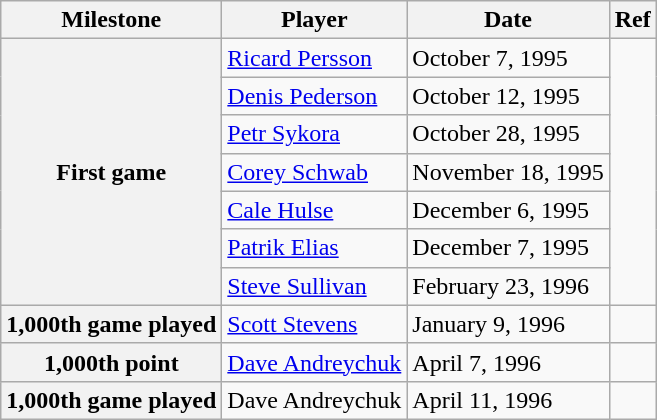<table class="wikitable">
<tr>
<th scope="col">Milestone</th>
<th scope="col">Player</th>
<th scope="col">Date</th>
<th scope="col">Ref</th>
</tr>
<tr>
<th rowspan=7>First game</th>
<td><a href='#'>Ricard Persson</a></td>
<td>October 7, 1995</td>
<td rowspan=7></td>
</tr>
<tr>
<td><a href='#'>Denis Pederson</a></td>
<td>October 12, 1995</td>
</tr>
<tr>
<td><a href='#'>Petr Sykora</a></td>
<td>October 28, 1995</td>
</tr>
<tr>
<td><a href='#'>Corey Schwab</a></td>
<td>November 18, 1995</td>
</tr>
<tr>
<td><a href='#'>Cale Hulse</a></td>
<td>December 6, 1995</td>
</tr>
<tr>
<td><a href='#'>Patrik Elias</a></td>
<td>December 7, 1995</td>
</tr>
<tr>
<td><a href='#'>Steve Sullivan</a></td>
<td>February 23, 1996</td>
</tr>
<tr>
<th>1,000th game played</th>
<td><a href='#'>Scott Stevens</a></td>
<td>January 9, 1996</td>
<td></td>
</tr>
<tr>
<th>1,000th point</th>
<td><a href='#'>Dave Andreychuk</a></td>
<td>April 7, 1996</td>
<td></td>
</tr>
<tr>
<th>1,000th game played</th>
<td>Dave Andreychuk</td>
<td>April 11, 1996</td>
<td></td>
</tr>
</table>
